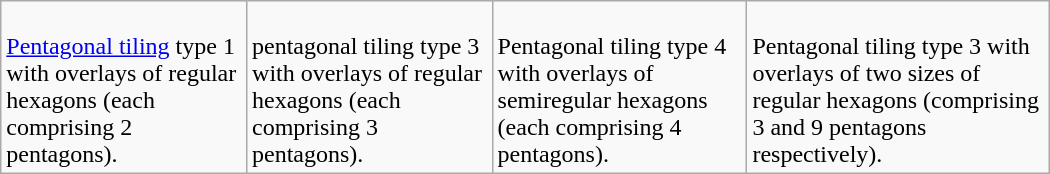<table class=wikitable width=700>
<tr valign=top>
<td><br><a href='#'>Pentagonal tiling</a> type 1 with overlays of regular hexagons (each comprising 2 pentagons).</td>
<td><br>pentagonal tiling type 3 with overlays of regular hexagons (each comprising 3 pentagons).</td>
<td><br>Pentagonal tiling type 4 with overlays of semiregular hexagons (each comprising 4 pentagons).</td>
<td><br>Pentagonal tiling type 3 with overlays of two sizes of regular hexagons (comprising 3 and 9 pentagons respectively).</td>
</tr>
</table>
